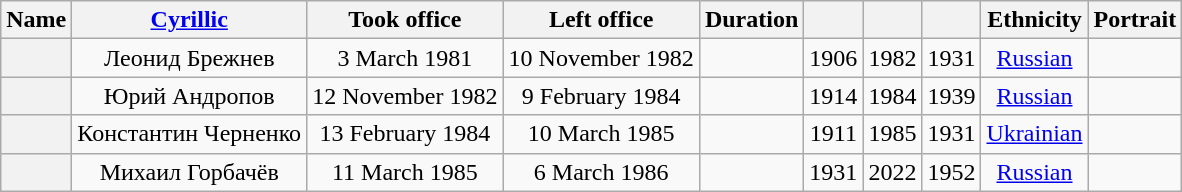<table class="wikitable sortable" style=text-align:center>
<tr>
<th scope="col">Name</th>
<th scope="col" class="unsortable"><a href='#'>Cyrillic</a></th>
<th scope="col">Took office</th>
<th scope="col">Left office</th>
<th scope="col">Duration</th>
<th scope="col"></th>
<th scope="col"></th>
<th scope="col"></th>
<th scope="col">Ethnicity</th>
<th scope="col" class="unsortable">Portrait</th>
</tr>
<tr>
<th align="center" scope="row" style="font-weight:normal;"></th>
<td>Леонид Брежнев</td>
<td>3 March 1981</td>
<td>10 November 1982</td>
<td></td>
<td>1906</td>
<td>1982</td>
<td>1931</td>
<td><a href='#'>Russian</a></td>
<td></td>
</tr>
<tr>
<th align="center" scope="row" style="font-weight:normal;"></th>
<td>Юрий Андропов</td>
<td>12 November 1982</td>
<td>9 February 1984</td>
<td></td>
<td>1914</td>
<td>1984</td>
<td>1939</td>
<td><a href='#'>Russian</a></td>
<td></td>
</tr>
<tr>
<th align="center" scope="row" style="font-weight:normal;"></th>
<td>Константин Черненко</td>
<td>13 February 1984</td>
<td>10 March 1985</td>
<td></td>
<td>1911</td>
<td>1985</td>
<td>1931</td>
<td><a href='#'>Ukrainian</a></td>
<td></td>
</tr>
<tr>
<th align="center" scope="row" style="font-weight:normal;"></th>
<td>Михаил Горбачёв</td>
<td>11 March 1985</td>
<td>6 March 1986</td>
<td></td>
<td>1931</td>
<td>2022</td>
<td>1952</td>
<td><a href='#'>Russian</a></td>
<td></td>
</tr>
</table>
